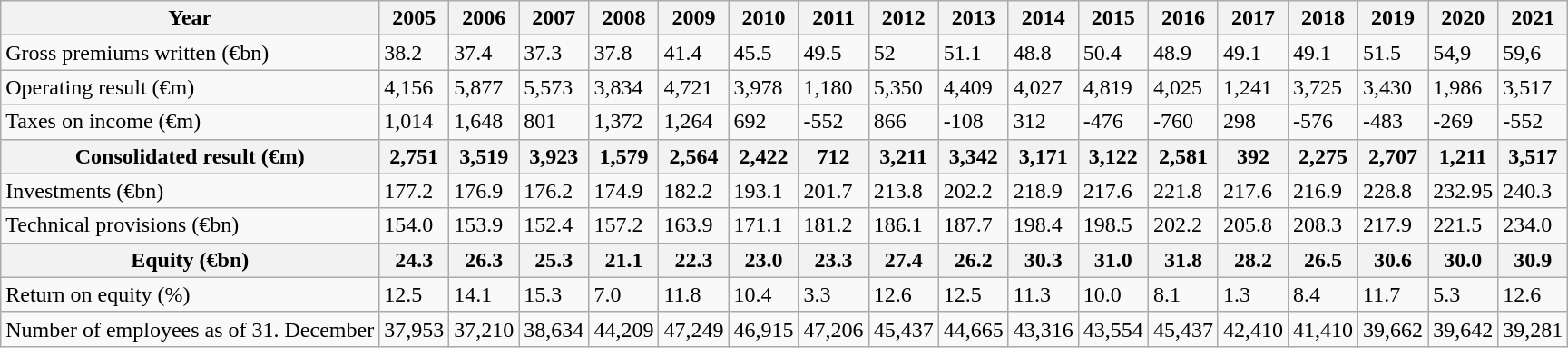<table class="wikitable">
<tr class="hintergrundfarbe5">
<th>Year</th>
<th>2005</th>
<th>2006</th>
<th>2007</th>
<th>2008</th>
<th>2009</th>
<th>2010</th>
<th>2011</th>
<th>2012</th>
<th>2013</th>
<th>2014</th>
<th>2015</th>
<th>2016</th>
<th>2017</th>
<th>2018</th>
<th>2019</th>
<th>2020</th>
<th>2021</th>
</tr>
<tr>
<td>Gross premiums written (€bn)</td>
<td>38.2</td>
<td>37.4</td>
<td>37.3</td>
<td>37.8</td>
<td>41.4</td>
<td>45.5</td>
<td>49.5</td>
<td>52</td>
<td>51.1</td>
<td>48.8</td>
<td>50.4</td>
<td>48.9</td>
<td>49.1</td>
<td>49.1</td>
<td>51.5</td>
<td>54,9</td>
<td>59,6</td>
</tr>
<tr>
<td>Operating result (€m)</td>
<td>4,156</td>
<td>5,877</td>
<td>5,573</td>
<td>3,834</td>
<td>4,721</td>
<td>3,978</td>
<td>1,180</td>
<td>5,350</td>
<td>4,409</td>
<td>4,027</td>
<td>4,819</td>
<td>4,025</td>
<td>1,241</td>
<td>3,725</td>
<td>3,430</td>
<td>1,986</td>
<td>3,517</td>
</tr>
<tr>
<td>Taxes on income (€m)</td>
<td>1,014</td>
<td>1,648</td>
<td>801</td>
<td>1,372</td>
<td>1,264</td>
<td>692</td>
<td>-552</td>
<td>866</td>
<td>-108</td>
<td>312</td>
<td>-476</td>
<td>-760</td>
<td>298</td>
<td>-576</td>
<td>-483</td>
<td>-269</td>
<td>-552</td>
</tr>
<tr>
<th>Consolidated result (€m)</th>
<th>2,751</th>
<th>3,519</th>
<th>3,923</th>
<th>1,579</th>
<th>2,564</th>
<th>2,422</th>
<th>712</th>
<th>3,211</th>
<th>3,342</th>
<th>3,171</th>
<th>3,122</th>
<th>2,581</th>
<th>392</th>
<th>2,275</th>
<th>2,707</th>
<th>1,211</th>
<th>3,517</th>
</tr>
<tr>
<td>Investments (€bn)</td>
<td>177.2</td>
<td>176.9</td>
<td>176.2</td>
<td>174.9</td>
<td>182.2</td>
<td>193.1</td>
<td>201.7</td>
<td>213.8</td>
<td>202.2</td>
<td>218.9</td>
<td>217.6</td>
<td>221.8</td>
<td>217.6</td>
<td>216.9</td>
<td>228.8</td>
<td>232.95</td>
<td>240.3</td>
</tr>
<tr>
<td>Technical provisions (€bn)</td>
<td>154.0</td>
<td>153.9</td>
<td>152.4</td>
<td>157.2</td>
<td>163.9</td>
<td>171.1</td>
<td>181.2</td>
<td>186.1</td>
<td>187.7</td>
<td>198.4</td>
<td>198.5</td>
<td>202.2</td>
<td>205.8</td>
<td>208.3</td>
<td>217.9</td>
<td>221.5</td>
<td>234.0</td>
</tr>
<tr>
<th>Equity (€bn)</th>
<th>24.3</th>
<th>26.3</th>
<th>25.3</th>
<th>21.1</th>
<th>22.3</th>
<th>23.0</th>
<th>23.3</th>
<th>27.4</th>
<th>26.2</th>
<th>30.3</th>
<th>31.0</th>
<th>31.8</th>
<th>28.2</th>
<th>26.5</th>
<th>30.6</th>
<th>30.0</th>
<th>30.9</th>
</tr>
<tr>
<td>Return on equity (%)</td>
<td>12.5</td>
<td>14.1</td>
<td>15.3</td>
<td>7.0</td>
<td>11.8</td>
<td>10.4</td>
<td>3.3</td>
<td>12.6</td>
<td>12.5</td>
<td>11.3</td>
<td>10.0</td>
<td>8.1</td>
<td>1.3</td>
<td>8.4</td>
<td>11.7</td>
<td>5.3</td>
<td>12.6</td>
</tr>
<tr>
<td>Number of employees as of 31. December</td>
<td>37,953</td>
<td>37,210</td>
<td>38,634</td>
<td>44,209</td>
<td>47,249</td>
<td>46,915</td>
<td>47,206</td>
<td>45,437</td>
<td>44,665</td>
<td>43,316</td>
<td>43,554</td>
<td>45,437</td>
<td>42,410</td>
<td>41,410</td>
<td>39,662</td>
<td>39,642</td>
<td>39,281</td>
</tr>
</table>
